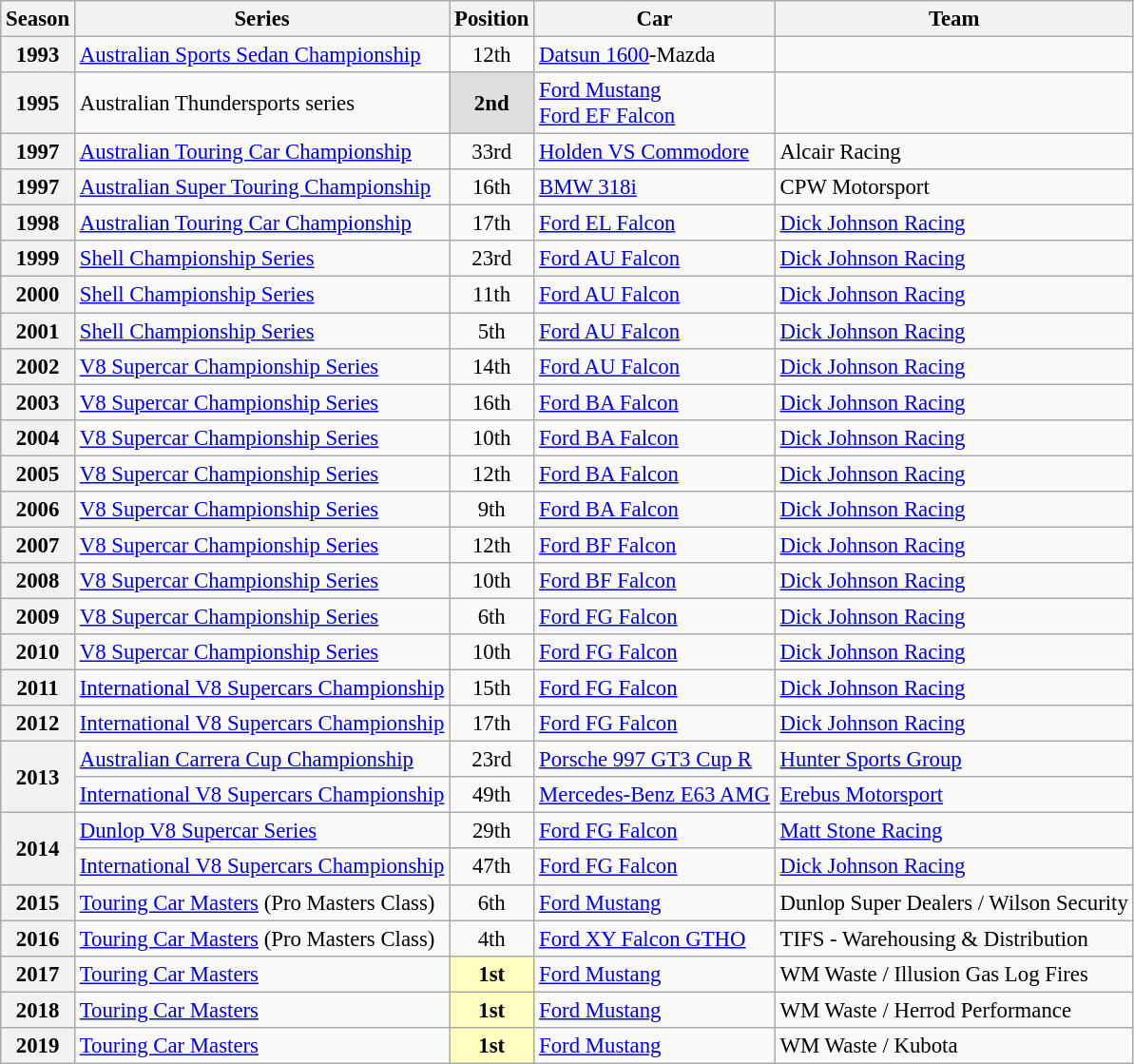<table class="wikitable" style="font-size: 95%;">
<tr>
<th>Season</th>
<th>Series</th>
<th>Position</th>
<th>Car</th>
<th>Team</th>
</tr>
<tr>
<th>1993</th>
<td><a href='#'>Australian Sports Sedan Championship</a></td>
<td align="center">12th</td>
<td><a href='#'>Datsun 1600</a>-Mazda</td>
<td></td>
</tr>
<tr>
<th>1995</th>
<td>Australian Thundersports series</td>
<td align="center" style="background:#dfdfdf;"><strong>2nd</strong></td>
<td><a href='#'>Ford Mustang</a><br><a href='#'>Ford EF Falcon</a></td>
<td></td>
</tr>
<tr>
<th>1997</th>
<td><a href='#'>Australian Touring Car Championship</a></td>
<td align="center">33rd</td>
<td><a href='#'>Holden VS Commodore</a></td>
<td>Alcair Racing</td>
</tr>
<tr>
<th>1997</th>
<td><a href='#'>Australian Super Touring Championship</a></td>
<td align="center">16th</td>
<td><a href='#'>BMW 318i</a></td>
<td>CPW Motorsport</td>
</tr>
<tr>
<th>1998</th>
<td><a href='#'>Australian Touring Car Championship</a></td>
<td align="center">17th</td>
<td><a href='#'>Ford EL Falcon</a></td>
<td><a href='#'>Dick Johnson Racing</a></td>
</tr>
<tr>
<th>1999</th>
<td><a href='#'>Shell Championship Series</a></td>
<td align="center">23rd</td>
<td><a href='#'>Ford AU Falcon</a></td>
<td><a href='#'>Dick Johnson Racing</a></td>
</tr>
<tr>
<th>2000</th>
<td><a href='#'>Shell Championship Series</a></td>
<td align="center">11th</td>
<td><a href='#'>Ford AU Falcon</a></td>
<td><a href='#'>Dick Johnson Racing</a></td>
</tr>
<tr>
<th>2001</th>
<td><a href='#'>Shell Championship Series</a></td>
<td align="center">5th</td>
<td><a href='#'>Ford AU Falcon</a></td>
<td><a href='#'>Dick Johnson Racing</a></td>
</tr>
<tr>
<th>2002</th>
<td><a href='#'>V8 Supercar Championship Series</a></td>
<td align="center">14th</td>
<td><a href='#'>Ford AU Falcon</a></td>
<td><a href='#'>Dick Johnson Racing</a></td>
</tr>
<tr>
<th>2003</th>
<td><a href='#'>V8 Supercar Championship Series</a></td>
<td align="center">16th</td>
<td><a href='#'>Ford BA Falcon</a></td>
<td><a href='#'>Dick Johnson Racing</a></td>
</tr>
<tr>
<th>2004</th>
<td><a href='#'>V8 Supercar Championship Series</a></td>
<td align="center">10th</td>
<td><a href='#'>Ford BA Falcon</a></td>
<td><a href='#'>Dick Johnson Racing</a></td>
</tr>
<tr>
<th>2005</th>
<td><a href='#'>V8 Supercar Championship Series</a></td>
<td align="center">12th</td>
<td><a href='#'>Ford BA Falcon</a></td>
<td><a href='#'>Dick Johnson Racing</a></td>
</tr>
<tr>
<th>2006</th>
<td><a href='#'>V8 Supercar Championship Series</a></td>
<td align="center">9th</td>
<td><a href='#'>Ford BA Falcon</a></td>
<td><a href='#'>Dick Johnson Racing</a></td>
</tr>
<tr>
<th>2007</th>
<td><a href='#'>V8 Supercar Championship Series</a></td>
<td align="center">12th</td>
<td><a href='#'>Ford BF Falcon</a></td>
<td><a href='#'>Dick Johnson Racing</a></td>
</tr>
<tr>
<th>2008</th>
<td><a href='#'>V8 Supercar Championship Series</a></td>
<td align="center">10th</td>
<td><a href='#'>Ford BF Falcon</a></td>
<td><a href='#'>Dick Johnson Racing</a></td>
</tr>
<tr>
<th>2009</th>
<td><a href='#'>V8 Supercar Championship Series</a></td>
<td align="center">6th</td>
<td><a href='#'>Ford FG Falcon</a></td>
<td><a href='#'>Dick Johnson Racing</a></td>
</tr>
<tr>
<th>2010</th>
<td><a href='#'>V8 Supercar Championship Series</a></td>
<td align="center">10th</td>
<td><a href='#'>Ford FG Falcon</a></td>
<td><a href='#'>Dick Johnson Racing</a></td>
</tr>
<tr>
<th>2011</th>
<td><a href='#'>International V8 Supercars Championship</a></td>
<td align="center">15th</td>
<td><a href='#'>Ford FG Falcon</a></td>
<td><a href='#'>Dick Johnson Racing</a></td>
</tr>
<tr>
<th>2012</th>
<td><a href='#'>International V8 Supercars Championship</a></td>
<td align="center">17th</td>
<td><a href='#'>Ford FG Falcon</a></td>
<td><a href='#'>Dick Johnson Racing</a></td>
</tr>
<tr>
<th rowspan=2>2013</th>
<td><a href='#'>Australian Carrera Cup Championship</a></td>
<td align="center">23rd</td>
<td><a href='#'>Porsche 997 GT3 Cup R</a></td>
<td><a href='#'>Hunter Sports Group</a></td>
</tr>
<tr>
<td><a href='#'>International V8 Supercars Championship</a></td>
<td align="center">49th</td>
<td><a href='#'>Mercedes-Benz E63 AMG</a></td>
<td><a href='#'>Erebus Motorsport</a></td>
</tr>
<tr>
<th rowspan=2>2014</th>
<td><a href='#'>Dunlop V8 Supercar Series</a></td>
<td align="center">29th</td>
<td><a href='#'>Ford FG Falcon</a></td>
<td><a href='#'>Matt Stone Racing</a></td>
</tr>
<tr>
<td><a href='#'>International V8 Supercars Championship</a></td>
<td align="center">47th</td>
<td><a href='#'>Ford FG Falcon</a></td>
<td><a href='#'>Dick Johnson Racing</a></td>
</tr>
<tr>
<th>2015</th>
<td><a href='#'>Touring Car Masters</a> (Pro Masters Class)</td>
<td align="center">6th</td>
<td><a href='#'>Ford Mustang</a></td>
<td>Dunlop Super Dealers / Wilson Security</td>
</tr>
<tr>
<th>2016</th>
<td><a href='#'>Touring Car Masters</a>  (Pro Masters Class)</td>
<td align="center">4th</td>
<td><a href='#'>Ford XY Falcon GTHO</a></td>
<td>TIFS - Warehousing & Distribution</td>
</tr>
<tr>
<th>2017</th>
<td><a href='#'>Touring Car Masters</a></td>
<td align="center" style="background:#ffffbf;"><strong>1st</strong></td>
<td><a href='#'>Ford Mustang</a></td>
<td>WM Waste / Illusion Gas Log Fires</td>
</tr>
<tr>
<th>2018</th>
<td><a href='#'>Touring Car Masters</a></td>
<td align="center" style="background:#ffffbf;"><strong>1st</strong></td>
<td><a href='#'>Ford Mustang</a></td>
<td>WM Waste / Herrod Performance</td>
</tr>
<tr>
<th>2019</th>
<td><a href='#'>Touring Car Masters</a></td>
<td align="center" style="background:#ffffbf;"><strong>1st</strong></td>
<td><a href='#'>Ford Mustang</a></td>
<td>WM Waste / Kubota</td>
</tr>
</table>
